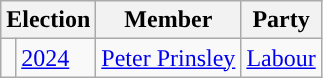<table class="wikitable">
<tr>
<th colspan="2">Election</th>
<th>Member</th>
<th>Party</th>
</tr>
<tr>
<td style="color:inherit;background-color: "></td>
<td><a href='#'>2024</a></td>
<td><a href='#'>Peter Prinsley</a></td>
<td><a href='#'>Labour</a></td>
</tr>
</table>
